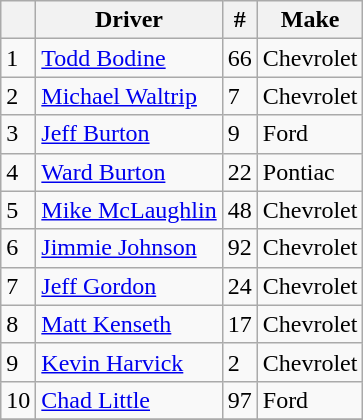<table class="wikitable sortable">
<tr>
<th></th>
<th>Driver</th>
<th>#</th>
<th>Make</th>
</tr>
<tr>
<td>1</td>
<td><a href='#'>Todd Bodine</a></td>
<td>66</td>
<td>Chevrolet</td>
</tr>
<tr>
<td>2</td>
<td><a href='#'>Michael Waltrip</a></td>
<td>7</td>
<td>Chevrolet</td>
</tr>
<tr>
<td>3</td>
<td><a href='#'>Jeff Burton</a></td>
<td>9</td>
<td>Ford</td>
</tr>
<tr>
<td>4</td>
<td><a href='#'>Ward Burton</a></td>
<td>22</td>
<td>Pontiac</td>
</tr>
<tr>
<td>5</td>
<td><a href='#'>Mike McLaughlin</a></td>
<td>48</td>
<td>Chevrolet</td>
</tr>
<tr>
<td>6</td>
<td><a href='#'>Jimmie Johnson</a></td>
<td>92</td>
<td>Chevrolet</td>
</tr>
<tr>
<td>7</td>
<td><a href='#'>Jeff Gordon</a></td>
<td>24</td>
<td>Chevrolet</td>
</tr>
<tr>
<td>8</td>
<td><a href='#'>Matt Kenseth</a></td>
<td>17</td>
<td>Chevrolet</td>
</tr>
<tr>
<td>9</td>
<td><a href='#'>Kevin Harvick</a></td>
<td>2</td>
<td>Chevrolet</td>
</tr>
<tr>
<td>10</td>
<td><a href='#'>Chad Little</a></td>
<td>97</td>
<td>Ford</td>
</tr>
<tr>
</tr>
</table>
